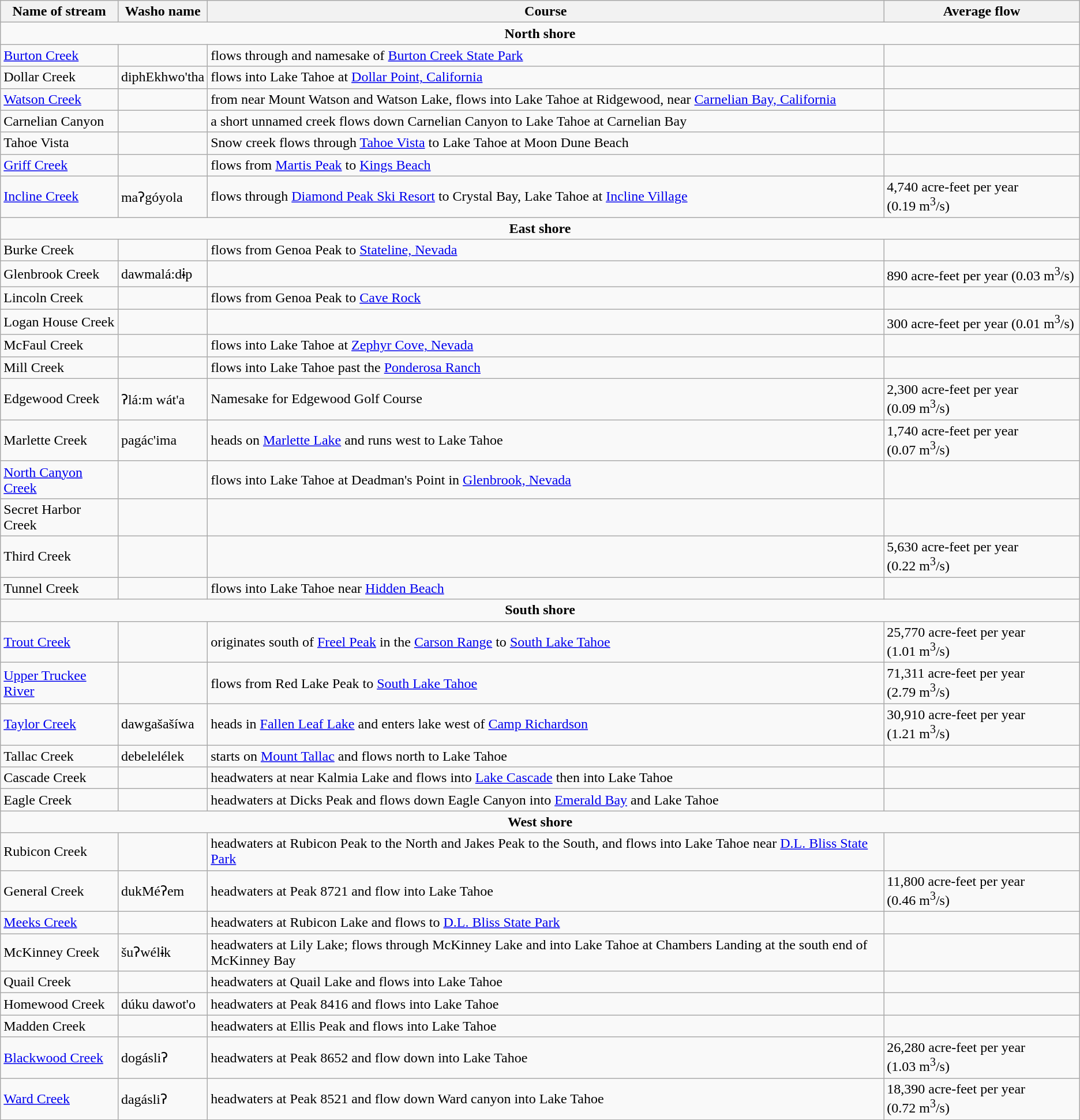<table class="wikitable">
<tr>
<th>Name of stream</th>
<th>Washo name</th>
<th>Course</th>
<th>Average flow</th>
</tr>
<tr>
<td colspan=4 align=center><strong>North shore</strong></td>
</tr>
<tr>
<td><a href='#'>Burton Creek</a></td>
<td></td>
<td>flows through and namesake of <a href='#'>Burton Creek State Park</a></td>
<td></td>
</tr>
<tr>
<td>Dollar Creek</td>
<td>diphEkhwo'tha</td>
<td>flows into Lake Tahoe at <a href='#'>Dollar Point, California</a></td>
<td></td>
</tr>
<tr>
<td><a href='#'>Watson Creek</a></td>
<td></td>
<td>from near Mount Watson and Watson Lake, flows into Lake Tahoe at Ridgewood, near <a href='#'>Carnelian Bay, California</a></td>
<td></td>
</tr>
<tr>
<td>Carnelian Canyon</td>
<td></td>
<td>a short unnamed creek flows down Carnelian Canyon to Lake Tahoe at Carnelian Bay</td>
<td></td>
</tr>
<tr>
<td>Tahoe Vista</td>
<td></td>
<td>Snow creek flows through <a href='#'>Tahoe Vista</a> to Lake Tahoe at Moon Dune Beach</td>
<td></td>
</tr>
<tr>
<td><a href='#'>Griff Creek</a></td>
<td></td>
<td>flows from <a href='#'>Martis Peak</a> to <a href='#'>Kings Beach</a></td>
<td></td>
</tr>
<tr>
<td><a href='#'>Incline Creek</a></td>
<td>maʔgóyola</td>
<td>flows through <a href='#'>Diamond Peak Ski Resort</a> to Crystal Bay, Lake Tahoe at <a href='#'>Incline Village</a></td>
<td>4,740 acre-feet per year (0.19 m<sup>3</sup>/s)</td>
</tr>
<tr>
<td colspan=4 align=center><strong>East shore</strong></td>
</tr>
<tr>
<td>Burke Creek</td>
<td></td>
<td>flows from Genoa Peak to <a href='#'>Stateline, Nevada</a></td>
<td></td>
</tr>
<tr>
<td>Glenbrook Creek</td>
<td>dawmalá:dɨp</td>
<td></td>
<td>890 acre-feet per year (0.03 m<sup>3</sup>/s)</td>
</tr>
<tr>
<td>Lincoln Creek</td>
<td></td>
<td>flows from Genoa Peak to <a href='#'>Cave Rock</a></td>
<td></td>
</tr>
<tr>
<td>Logan House Creek</td>
<td></td>
<td></td>
<td>300 acre-feet per year (0.01 m<sup>3</sup>/s)</td>
</tr>
<tr>
<td>McFaul Creek</td>
<td></td>
<td>flows into Lake Tahoe at <a href='#'>Zephyr Cove, Nevada</a></td>
<td></td>
</tr>
<tr>
<td>Mill Creek</td>
<td></td>
<td>flows into Lake Tahoe past the <a href='#'>Ponderosa Ranch</a></td>
<td></td>
</tr>
<tr>
<td>Edgewood Creek</td>
<td>ʔlá:m wát'a</td>
<td>Namesake for Edgewood Golf Course</td>
<td>2,300 acre-feet per year (0.09 m<sup>3</sup>/s)</td>
</tr>
<tr>
<td>Marlette Creek</td>
<td>pagác'ima</td>
<td>heads on <a href='#'>Marlette Lake</a> and runs west to Lake Tahoe</td>
<td>1,740 acre-feet per year (0.07 m<sup>3</sup>/s)</td>
</tr>
<tr>
<td><a href='#'>North Canyon Creek</a></td>
<td></td>
<td>flows into Lake Tahoe at Deadman's Point in <a href='#'>Glenbrook, Nevada</a></td>
<td></td>
</tr>
<tr>
<td>Secret Harbor Creek</td>
<td></td>
<td></td>
<td></td>
</tr>
<tr>
<td>Third Creek</td>
<td></td>
<td></td>
<td>5,630 acre-feet per year (0.22 m<sup>3</sup>/s)</td>
</tr>
<tr>
<td>Tunnel Creek</td>
<td></td>
<td>flows into Lake Tahoe near <a href='#'>Hidden Beach</a></td>
<td></td>
</tr>
<tr>
<td colspan=4 align=center><strong>South shore</strong></td>
</tr>
<tr>
<td><a href='#'>Trout Creek</a></td>
<td></td>
<td>originates south of <a href='#'>Freel Peak</a> in the <a href='#'>Carson Range</a> to <a href='#'>South Lake Tahoe</a></td>
<td>25,770 acre-feet per year (1.01 m<sup>3</sup>/s)</td>
</tr>
<tr>
<td><a href='#'>Upper Truckee River</a></td>
<td></td>
<td>flows from Red Lake Peak to <a href='#'>South Lake Tahoe</a></td>
<td>71,311 acre-feet per year (2.79 m<sup>3</sup>/s)</td>
</tr>
<tr>
<td><a href='#'>Taylor Creek</a></td>
<td>dawgašašíwa</td>
<td>heads in <a href='#'>Fallen Leaf Lake</a> and enters lake west of <a href='#'>Camp Richardson</a></td>
<td>30,910 acre-feet per year (1.21 m<sup>3</sup>/s)</td>
</tr>
<tr>
<td>Tallac Creek</td>
<td>debelelélek</td>
<td>starts on <a href='#'>Mount Tallac</a> and flows north to Lake Tahoe</td>
<td></td>
</tr>
<tr>
<td>Cascade Creek</td>
<td></td>
<td>headwaters at near Kalmia Lake and flows into <a href='#'>Lake Cascade</a> then into Lake Tahoe</td>
<td></td>
</tr>
<tr>
<td>Eagle Creek</td>
<td></td>
<td>headwaters at Dicks Peak and flows down Eagle Canyon into <a href='#'>Emerald Bay</a> and Lake Tahoe</td>
<td></td>
</tr>
<tr>
<td colspan=4 align=center><strong>West shore</strong></td>
</tr>
<tr>
<td>Rubicon Creek</td>
<td></td>
<td>headwaters at Rubicon Peak to the North and Jakes Peak to the South, and flows into Lake Tahoe near <a href='#'>D.L. Bliss State Park</a></td>
<td></td>
</tr>
<tr>
<td>General Creek</td>
<td>dukMéʔem</td>
<td>headwaters at Peak 8721 and flow into Lake Tahoe</td>
<td>11,800 acre-feet per year (0.46 m<sup>3</sup>/s)</td>
</tr>
<tr>
<td><a href='#'>Meeks Creek</a></td>
<td></td>
<td>headwaters at Rubicon Lake and flows to <a href='#'>D.L. Bliss State Park</a></td>
<td></td>
</tr>
<tr>
<td>McKinney Creek</td>
<td>šuʔwélɨk</td>
<td>headwaters at Lily Lake; flows through McKinney Lake and into Lake Tahoe at Chambers Landing at the south end of McKinney Bay</td>
<td></td>
</tr>
<tr>
<td>Quail Creek</td>
<td></td>
<td>headwaters at Quail Lake and flows into Lake Tahoe</td>
<td></td>
</tr>
<tr>
<td>Homewood Creek</td>
<td>dúku dawot'o</td>
<td>headwaters at Peak 8416 and flows into Lake Tahoe</td>
<td></td>
</tr>
<tr>
<td>Madden Creek</td>
<td></td>
<td>headwaters at Ellis Peak and flows into Lake Tahoe</td>
<td></td>
</tr>
<tr>
<td><a href='#'>Blackwood Creek</a></td>
<td>dogásliʔ</td>
<td>headwaters at Peak 8652 and flow down into Lake Tahoe</td>
<td>26,280 acre-feet per year (1.03 m<sup>3</sup>/s)</td>
</tr>
<tr>
<td><a href='#'>Ward Creek</a></td>
<td>dagásliʔ</td>
<td>headwaters at Peak 8521 and flow down Ward canyon into Lake Tahoe</td>
<td>18,390 acre-feet per year (0.72 m<sup>3</sup>/s)</td>
</tr>
</table>
